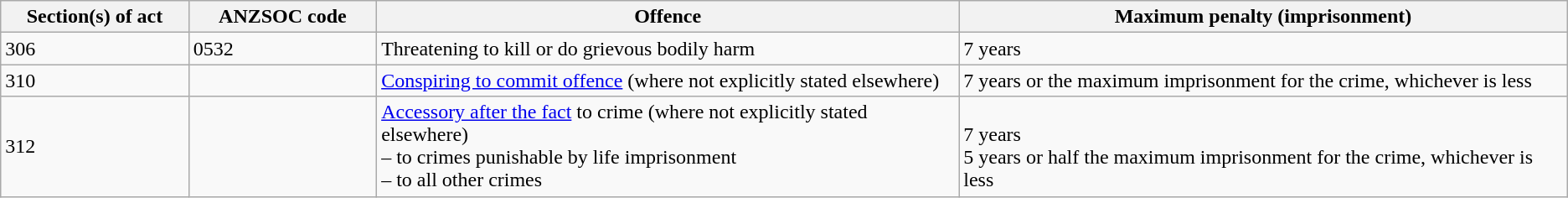<table class="wikitable">
<tr>
<th width=12%>Section(s) of act</th>
<th width="12%">ANZSOC code</th>
<th>Offence</th>
<th>Maximum penalty (imprisonment)</th>
</tr>
<tr>
<td>306</td>
<td>0532</td>
<td>Threatening to kill or do grievous bodily harm</td>
<td>7 years</td>
</tr>
<tr>
<td>310</td>
<td></td>
<td><a href='#'>Conspiring to commit offence</a> (where not explicitly stated elsewhere)</td>
<td>7 years or the maximum imprisonment for the crime, whichever is less</td>
</tr>
<tr>
<td>312</td>
<td></td>
<td><a href='#'>Accessory after the fact</a> to crime (where not explicitly stated elsewhere) <br> – to crimes punishable by life imprisonment <br> – to all other crimes</td>
<td><br> 7 years <br> 5 years or half the maximum imprisonment for the crime, whichever is less</td>
</tr>
</table>
